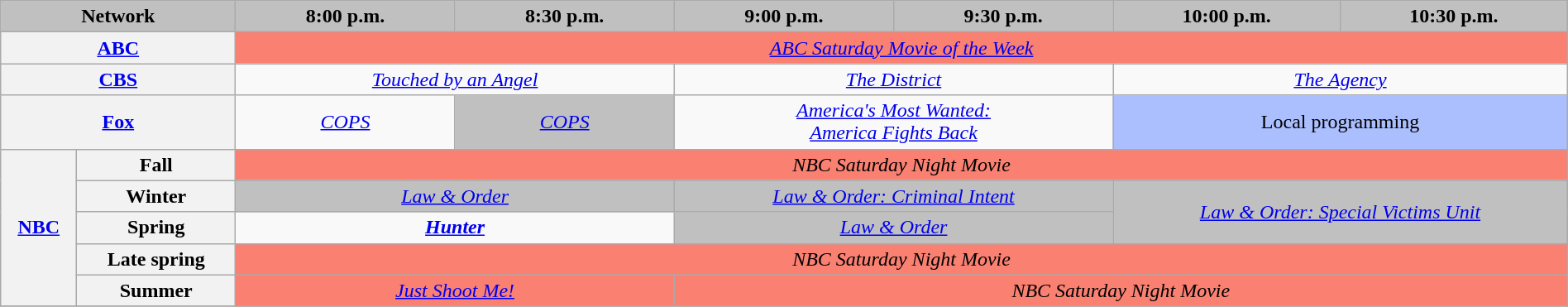<table class="wikitable" style="width:100%;margin-right:0;text-align:center">
<tr>
<th colspan="2" style="background-color:#C0C0C0;text-align:center;width:15%;">Network</th>
<th style="background-color:#C0C0C0;text-align:center;width:14%;">8:00 p.m.</th>
<th style="background-color:#C0C0C0;text-align:center;width:14%;">8:30 p.m.</th>
<th style="background-color:#C0C0C0;text-align:center;width:14%;">9:00 p.m.</th>
<th style="background-color:#C0C0C0;text-align:center;width:14%;">9:30 p.m.</th>
<th style="background-color:#C0C0C0;text-align:center">10:00 p.m.</th>
<th style="background-color:#C0C0C0;text-align:center">10:30 p.m.</th>
</tr>
<tr>
<th colspan="2"><a href='#'>ABC</a></th>
<td colspan="6" style="background:#FA8072;"><em><a href='#'>ABC Saturday Movie of the Week</a></em></td>
</tr>
<tr>
<th colspan="2"><a href='#'>CBS</a></th>
<td colspan="2"><em><a href='#'>Touched by an Angel</a></em></td>
<td colspan="2"><em><a href='#'>The District</a></em></td>
<td colspan="2"><em><a href='#'>The Agency</a></em></td>
</tr>
<tr>
<th colspan="2"><a href='#'>Fox</a></th>
<td><em><a href='#'>COPS</a></em></td>
<td style="background:#C0C0C0;"><em><a href='#'>COPS</a></em> </td>
<td colspan="2"><em><a href='#'>America's Most Wanted:<br>America Fights Back</a></em></td>
<td colspan="2" style="background:#abbfff;">Local programming</td>
</tr>
<tr>
<th rowspan="5"><a href='#'>NBC</a></th>
<th>Fall</th>
<td colspan="6" style="background:#FA8072;"><em>NBC Saturday Night Movie</em></td>
</tr>
<tr>
<th>Winter</th>
<td colspan="2" style="background:#C0C0C0;"><em><a href='#'>Law & Order</a></em> </td>
<td colspan="2" style="background:#C0C0C0;"><em><a href='#'>Law & Order: Criminal Intent</a></em> </td>
<td rowspan="2" colspan="2" style="background:#C0C0C0;"><em><a href='#'>Law & Order: Special Victims Unit</a></em> </td>
</tr>
<tr>
<th>Spring</th>
<td colspan="2"><strong><em><a href='#'>Hunter</a></em></strong></td>
<td colspan="2" style="background:#C0C0C0;"><em><a href='#'>Law & Order</a></em> </td>
</tr>
<tr>
<th>Late spring</th>
<td colspan="6" style="background:#FA8072;"><em>NBC Saturday Night Movie</em></td>
</tr>
<tr>
<th>Summer</th>
<td colspan="2" style="background:#FA8072;"><em><a href='#'>Just Shoot Me!</a></em></td>
<td colspan="4" style="background:#FA8072;"><em>NBC Saturday Night Movie</em></td>
</tr>
<tr>
</tr>
</table>
